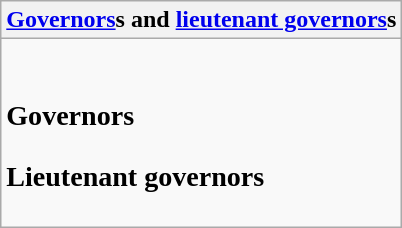<table class="wikitable collapsible collapsed">
<tr>
<th><a href='#'>Governors</a>s and <a href='#'>lieutenant governors</a>s</th>
</tr>
<tr>
<td><br><h3>Governors</h3><h3>Lieutenant governors</h3></td>
</tr>
</table>
